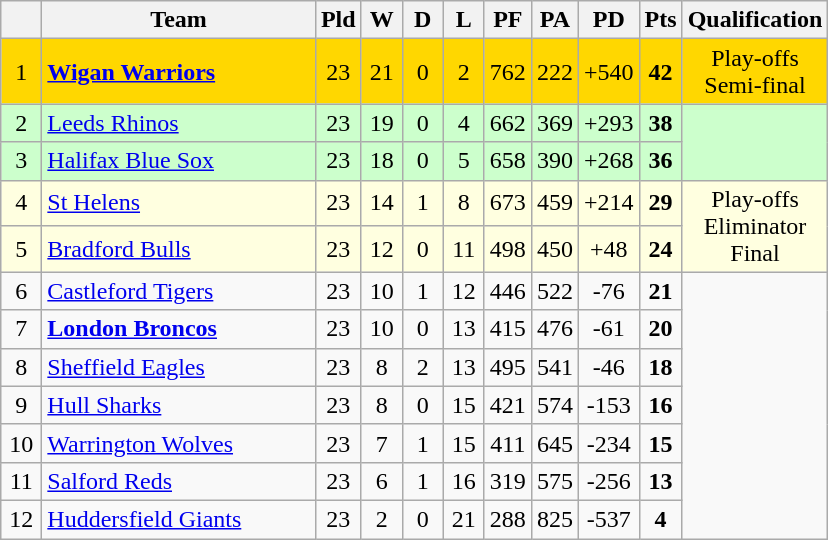<table class="wikitable" style="text-align:center;">
<tr>
<th style="width:20px;" abbr="Position"></th>
<th width=175>Team</th>
<th style="width:20px;" abbr="Played">Pld</th>
<th style="width:20px;" abbr="Won">W</th>
<th style="width:20px;" abbr="Drawn">D</th>
<th style="width:20px;" abbr="Lost">L</th>
<th style="width:20px;" abbr="Points for">PF</th>
<th style="width:20px;" abbr="Points against">PA</th>
<th style="width:20px;" abbr="Points difference">PD</th>
<th style="width:20px;" abbr="Points">Pts</th>
<th style="width:20px;" abbr="Qualification">Qualification</th>
</tr>
<tr style="background:gold">
<td>1</td>
<td style="text-align:left;"> <strong><a href='#'>Wigan Warriors</a></strong></td>
<td>23</td>
<td>21</td>
<td>0</td>
<td>2</td>
<td>762</td>
<td>222</td>
<td>+540</td>
<td><strong>42</strong></td>
<td>Play-offs Semi-final</td>
</tr>
<tr style="background:#cfc;">
<td>2</td>
<td style="text-align:left"> <a href='#'>Leeds Rhinos</a></td>
<td>23</td>
<td>19</td>
<td>0</td>
<td>4</td>
<td>662</td>
<td>369</td>
<td>+293</td>
<td><strong>38</strong></td>
<td rowspan=2></td>
</tr>
<tr style="background:#cfc;">
<td>3</td>
<td style="text-align:left"> <a href='#'>Halifax Blue Sox</a></td>
<td>23</td>
<td>18</td>
<td>0</td>
<td>5</td>
<td>658</td>
<td>390</td>
<td>+268</td>
<td><strong>36</strong></td>
</tr>
<tr style="background:lightyellow">
<td>4</td>
<td style="text-align:left;"> <a href='#'>St Helens</a></td>
<td>23</td>
<td>14</td>
<td>1</td>
<td>8</td>
<td>673</td>
<td>459</td>
<td>+214</td>
<td><strong>29</strong></td>
<td rowspan=2>Play-offs Eliminator Final</td>
</tr>
<tr style="background:lightyellow">
<td>5</td>
<td style="text-align:left;"> <a href='#'>Bradford Bulls</a></td>
<td>23</td>
<td>12</td>
<td>0</td>
<td>11</td>
<td>498</td>
<td>450</td>
<td>+48</td>
<td><strong>24</strong></td>
</tr>
<tr>
<td>6</td>
<td style="text-align:left;"> <a href='#'>Castleford Tigers</a></td>
<td>23</td>
<td>10</td>
<td>1</td>
<td>12</td>
<td>446</td>
<td>522</td>
<td>-76</td>
<td><strong>21</strong></td>
<td rowspan=7></td>
</tr>
<tr>
<td>7</td>
<td style="text-align:left;"> <strong><a href='#'>London Broncos</a></strong></td>
<td>23</td>
<td>10</td>
<td>0</td>
<td>13</td>
<td>415</td>
<td>476</td>
<td>-61</td>
<td><strong>20</strong></td>
</tr>
<tr>
<td>8</td>
<td style="text-align:left;"> <a href='#'>Sheffield Eagles</a></td>
<td>23</td>
<td>8</td>
<td>2</td>
<td>13</td>
<td>495</td>
<td>541</td>
<td>-46</td>
<td><strong>18</strong></td>
</tr>
<tr>
<td>9</td>
<td style="text-align:left;"> <a href='#'>Hull Sharks</a></td>
<td>23</td>
<td>8</td>
<td>0</td>
<td>15</td>
<td>421</td>
<td>574</td>
<td>-153</td>
<td><strong>16</strong></td>
</tr>
<tr>
<td>10</td>
<td style="text-align:left;"> <a href='#'>Warrington Wolves</a></td>
<td>23</td>
<td>7</td>
<td>1</td>
<td>15</td>
<td>411</td>
<td>645</td>
<td>-234</td>
<td><strong>15</strong></td>
</tr>
<tr>
<td>11</td>
<td style="text-align:left;"> <a href='#'>Salford Reds</a></td>
<td>23</td>
<td>6</td>
<td>1</td>
<td>16</td>
<td>319</td>
<td>575</td>
<td>-256</td>
<td><strong>13</strong></td>
</tr>
<tr>
<td>12</td>
<td style="text-align:left;"> <a href='#'>Huddersfield Giants</a></td>
<td>23</td>
<td>2</td>
<td>0</td>
<td>21</td>
<td>288</td>
<td>825</td>
<td>-537</td>
<td><strong>4</strong></td>
</tr>
</table>
